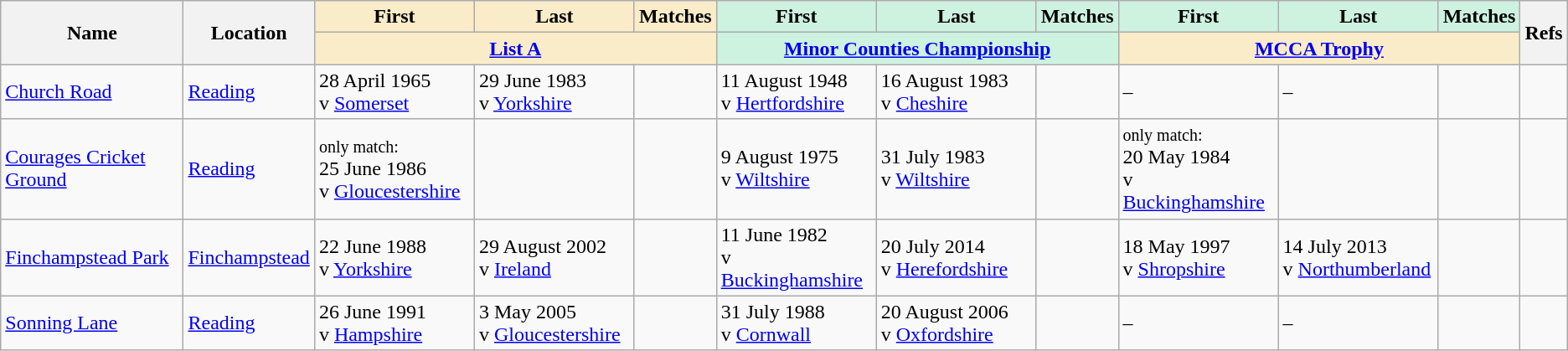<table class="wikitable sortable">
<tr>
<th rowspan="2">Name</th>
<th rowspan="2">Location</th>
<th width="120" class="unsortable" style="background:#faecc8">First</th>
<th width="120" class="unsortable" style="background:#faecc8">Last</th>
<th style="background:#faecc8">Matches</th>
<th width="120" class="unsortable" style="background:#cef2e0">First</th>
<th width="120" class="unsortable" style="background:#cef2e0">Last</th>
<th style="background:#cef2e0">Matches</th>
<th width="120" class="unsortable" style="background:#cef2e0">First</th>
<th width="120" class="unsortable" style="background:#cef2e0">Last</th>
<th style="background:#cef2e0">Matches</th>
<th rowspan="2" class="unsortable">Refs</th>
</tr>
<tr class="unsortable">
<th colspan="3" style="background:#faecc8"><a href='#'>List A</a></th>
<th colspan="3" style="background:#cef2e0"><a href='#'>Minor Counties Championship</a></th>
<th colspan="3" style="background:#faecc8"><a href='#'>MCCA Trophy</a></th>
</tr>
<tr>
<td><a href='#'>Church Road</a></td>
<td><a href='#'>Reading</a></td>
<td>28 April 1965<br>v <a href='#'>Somerset</a></td>
<td>29 June 1983<br>v <a href='#'>Yorkshire</a></td>
<td></td>
<td>11 August 1948<br>v <a href='#'>Hertfordshire</a></td>
<td>16 August 1983<br>v <a href='#'>Cheshire</a></td>
<td></td>
<td>–</td>
<td>–</td>
<td></td>
<td></td>
</tr>
<tr>
<td><a href='#'>Courages Cricket Ground</a></td>
<td><a href='#'>Reading</a></td>
<td><small>only match:</small><br>25 June 1986<br>v <a href='#'>Gloucestershire</a></td>
<td> </td>
<td></td>
<td>9 August 1975<br>v <a href='#'>Wiltshire</a></td>
<td>31 July 1983<br>v <a href='#'>Wiltshire</a></td>
<td></td>
<td><small>only match:</small><br>20 May 1984<br>v <a href='#'>Buckinghamshire</a></td>
<td> </td>
<td></td>
<td></td>
</tr>
<tr>
<td><a href='#'>Finchampstead Park</a><br></td>
<td><a href='#'>Finchampstead</a></td>
<td>22 June 1988<br>v <a href='#'>Yorkshire</a></td>
<td>29 August 2002<br>v <a href='#'>Ireland</a></td>
<td></td>
<td>11 June 1982<br>v <a href='#'>Buckinghamshire</a></td>
<td>20 July 2014<br>v <a href='#'>Herefordshire</a></td>
<td></td>
<td>18 May 1997<br>v <a href='#'>Shropshire</a></td>
<td>14 July 2013<br>v <a href='#'>Northumberland</a></td>
<td></td>
<td></td>
</tr>
<tr>
<td><a href='#'>Sonning Lane</a></td>
<td><a href='#'>Reading</a></td>
<td>26 June 1991<br>v <a href='#'>Hampshire</a></td>
<td>3 May 2005<br>v <a href='#'>Gloucestershire</a></td>
<td></td>
<td>31 July 1988<br>v <a href='#'>Cornwall</a></td>
<td>20 August 2006<br>v <a href='#'>Oxfordshire</a></td>
<td></td>
<td>–</td>
<td>–</td>
<td></td>
<td></td>
</tr>
</table>
